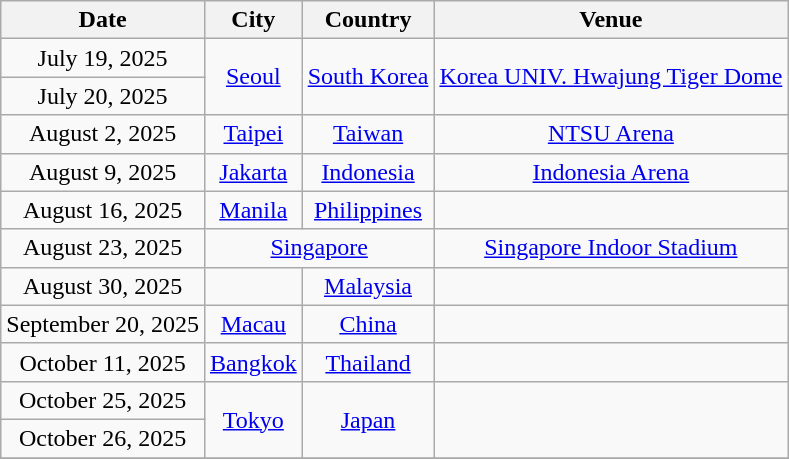<table class="wikitable plainrowheaders" style="text-align:center;">
<tr>
<th scope="col">Date</th>
<th scope="col">City</th>
<th scope="col">Country</th>
<th scope="col">Venue</th>
</tr>
<tr>
<td>July 19, 2025</td>
<td rowspan="2"><a href='#'>Seoul</a></td>
<td rowspan="2"><a href='#'>South Korea</a></td>
<td rowspan="2"><a href='#'>Korea UNIV. Hwajung Tiger Dome</a></td>
</tr>
<tr>
<td>July 20, 2025</td>
</tr>
<tr>
<td>August 2, 2025</td>
<td><a href='#'>Taipei</a></td>
<td><a href='#'>Taiwan</a></td>
<td><a href='#'>NTSU Arena</a></td>
</tr>
<tr>
<td>August 9, 2025</td>
<td><a href='#'>Jakarta</a></td>
<td><a href='#'>Indonesia</a></td>
<td><a href='#'>Indonesia Arena</a></td>
</tr>
<tr>
<td>August 16, 2025</td>
<td><a href='#'>Manila</a></td>
<td><a href='#'>Philippines</a></td>
<td></td>
</tr>
<tr>
<td>August 23, 2025</td>
<td colspan="2"><a href='#'>Singapore</a></td>
<td><a href='#'>Singapore Indoor Stadium</a></td>
</tr>
<tr>
<td>August 30, 2025</td>
<td></td>
<td><a href='#'>Malaysia</a></td>
<td></td>
</tr>
<tr>
<td>September 20, 2025</td>
<td><a href='#'>Macau</a></td>
<td><a href='#'>China</a></td>
<td></td>
</tr>
<tr>
<td>October 11, 2025</td>
<td><a href='#'>Bangkok</a></td>
<td><a href='#'>Thailand</a></td>
<td></td>
</tr>
<tr>
<td>October 25, 2025</td>
<td rowspan="2"><a href='#'>Tokyo</a></td>
<td rowspan="2"><a href='#'>Japan</a></td>
<td rowspan="2"></td>
</tr>
<tr>
<td>October 26, 2025</td>
</tr>
<tr>
</tr>
</table>
